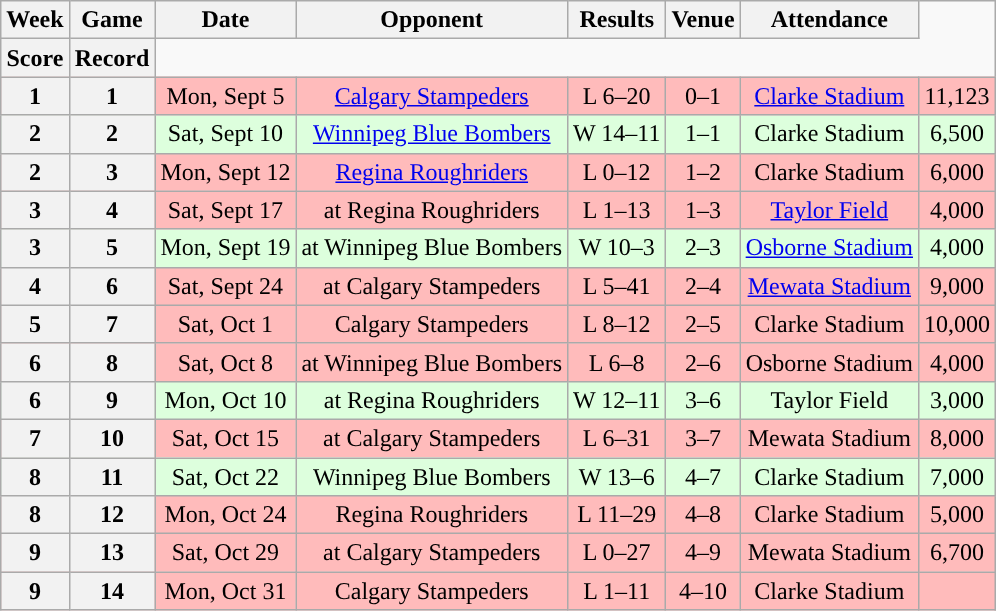<table class="wikitable" style="text-align:center">
<tr>
<th>Week</th>
<th>Game</th>
<th>Date</th>
<th>Opponent</th>
<th>Results</th>
<th>Venue</th>
<th>Attendance</th>
</tr>
<tr>
<th>Score</th>
<th>Record</th>
</tr>
<tr style="background:#ffbbbb">
<th>1</th>
<th>1</th>
<td>Mon, Sept 5</td>
<td><a href='#'>Calgary Stampeders</a></td>
<td>L 6–20</td>
<td>0–1</td>
<td><a href='#'>Clarke Stadium</a></td>
<td>11,123</td>
</tr>
<tr style="background:#ddffdd">
<th>2</th>
<th>2</th>
<td>Sat, Sept 10</td>
<td><a href='#'>Winnipeg Blue Bombers</a></td>
<td>W 14–11</td>
<td>1–1</td>
<td>Clarke Stadium</td>
<td>6,500</td>
</tr>
<tr style="background:#ffbbbb">
<th>2</th>
<th>3</th>
<td>Mon, Sept 12</td>
<td><a href='#'>Regina Roughriders</a></td>
<td>L 0–12</td>
<td>1–2</td>
<td>Clarke Stadium</td>
<td>6,000</td>
</tr>
<tr style="background:#ffbbbb">
<th>3</th>
<th>4</th>
<td>Sat, Sept 17</td>
<td>at Regina Roughriders</td>
<td>L 1–13</td>
<td>1–3</td>
<td><a href='#'>Taylor Field</a></td>
<td>4,000</td>
</tr>
<tr style="background:#ddffdd">
<th>3</th>
<th>5</th>
<td>Mon, Sept 19</td>
<td>at Winnipeg Blue Bombers</td>
<td>W 10–3</td>
<td>2–3</td>
<td><a href='#'>Osborne Stadium</a></td>
<td>4,000</td>
</tr>
<tr style="background:#ffbbbb">
<th>4</th>
<th>6</th>
<td>Sat, Sept 24</td>
<td>at Calgary Stampeders</td>
<td>L 5–41</td>
<td>2–4</td>
<td><a href='#'>Mewata Stadium</a></td>
<td>9,000</td>
</tr>
<tr style="background:#ffbbbb">
<th>5</th>
<th>7</th>
<td>Sat, Oct 1</td>
<td>Calgary Stampeders</td>
<td>L 8–12</td>
<td>2–5</td>
<td>Clarke Stadium</td>
<td>10,000</td>
</tr>
<tr style="background:#ffbbbb">
<th>6</th>
<th>8</th>
<td>Sat, Oct 8</td>
<td>at Winnipeg Blue Bombers</td>
<td>L 6–8</td>
<td>2–6</td>
<td>Osborne Stadium</td>
<td>4,000</td>
</tr>
<tr style="background:#ddffdd">
<th>6</th>
<th>9</th>
<td>Mon, Oct 10</td>
<td>at Regina Roughriders</td>
<td>W 12–11</td>
<td>3–6</td>
<td>Taylor Field</td>
<td>3,000</td>
</tr>
<tr style="background:#ffbbbb">
<th>7</th>
<th>10</th>
<td>Sat, Oct 15</td>
<td>at Calgary Stampeders</td>
<td>L 6–31</td>
<td>3–7</td>
<td>Mewata Stadium</td>
<td>8,000</td>
</tr>
<tr style="background:#ddffdd">
<th>8</th>
<th>11</th>
<td>Sat, Oct 22</td>
<td>Winnipeg Blue Bombers</td>
<td>W 13–6</td>
<td>4–7</td>
<td>Clarke Stadium</td>
<td>7,000</td>
</tr>
<tr style="background:#ffbbbb">
<th>8</th>
<th>12</th>
<td>Mon, Oct 24</td>
<td>Regina Roughriders</td>
<td>L 11–29</td>
<td>4–8</td>
<td>Clarke Stadium</td>
<td>5,000</td>
</tr>
<tr style="background:#ffbbbb">
<th>9</th>
<th>13</th>
<td>Sat, Oct 29</td>
<td>at Calgary Stampeders</td>
<td>L 0–27</td>
<td>4–9</td>
<td>Mewata Stadium</td>
<td>6,700</td>
</tr>
<tr style="background:#ffbbbb">
<th>9</th>
<th>14</th>
<td>Mon, Oct 31</td>
<td>Calgary Stampeders</td>
<td>L 1–11</td>
<td>4–10</td>
<td>Clarke Stadium</td>
<td></td>
</tr>
</table>
